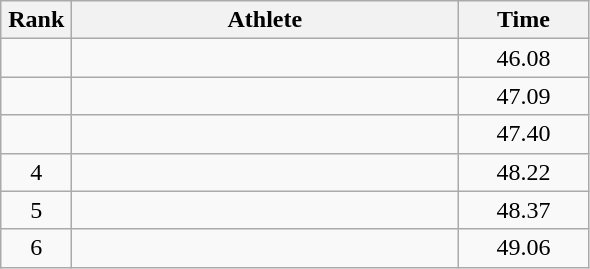<table class=wikitable style="text-align:center">
<tr>
<th width=40>Rank</th>
<th width=250>Athlete</th>
<th width=80>Time</th>
</tr>
<tr>
<td></td>
<td align=left></td>
<td>46.08</td>
</tr>
<tr>
<td></td>
<td align=left></td>
<td>47.09</td>
</tr>
<tr>
<td></td>
<td align=left></td>
<td>47.40</td>
</tr>
<tr>
<td>4</td>
<td align=left></td>
<td>48.22</td>
</tr>
<tr>
<td>5</td>
<td align=left></td>
<td>48.37</td>
</tr>
<tr>
<td>6</td>
<td align=left></td>
<td>49.06</td>
</tr>
</table>
